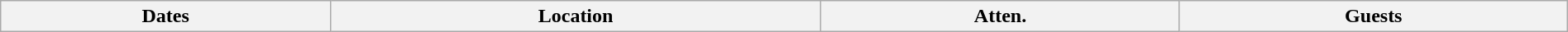<table class="wikitable" width="100%">
<tr>
<th>Dates</th>
<th>Location</th>
<th>Atten.</th>
<th>Guests<br>










</th>
</tr>
</table>
